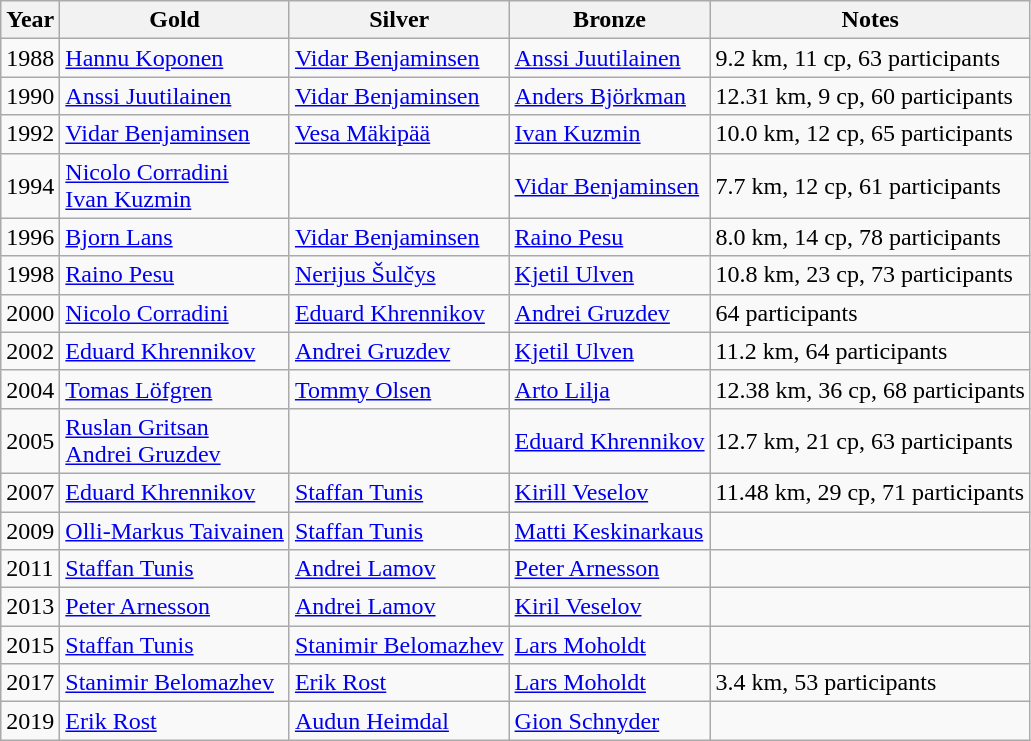<table class="wikitable">
<tr>
<th>Year</th>
<th>Gold</th>
<th>Silver</th>
<th>Bronze</th>
<th>Notes</th>
</tr>
<tr>
<td>1988</td>
<td> <a href='#'>Hannu Koponen</a></td>
<td> <a href='#'>Vidar Benjaminsen</a></td>
<td> <a href='#'>Anssi Juutilainen</a></td>
<td>9.2 km, 11 cp,  63 participants</td>
</tr>
<tr>
<td>1990</td>
<td> <a href='#'>Anssi Juutilainen</a></td>
<td> <a href='#'>Vidar Benjaminsen</a></td>
<td> <a href='#'>Anders Björkman</a></td>
<td>12.31 km, 9 cp,  60 participants</td>
</tr>
<tr>
<td>1992</td>
<td> <a href='#'>Vidar Benjaminsen</a></td>
<td> <a href='#'>Vesa Mäkipää</a></td>
<td> <a href='#'>Ivan Kuzmin</a></td>
<td>10.0 km, 12 cp,  65 participants</td>
</tr>
<tr>
<td>1994</td>
<td> <a href='#'>Nicolo Corradini</a> <br>  <a href='#'>Ivan Kuzmin</a></td>
<td> </td>
<td> <a href='#'>Vidar Benjaminsen</a></td>
<td>7.7 km, 12 cp,  61 participants</td>
</tr>
<tr>
<td>1996</td>
<td> <a href='#'>Bjorn Lans</a></td>
<td> <a href='#'>Vidar Benjaminsen</a></td>
<td> <a href='#'>Raino Pesu</a></td>
<td>8.0 km, 14 cp,  78 participants</td>
</tr>
<tr>
<td>1998</td>
<td> <a href='#'>Raino Pesu</a></td>
<td> <a href='#'>Nerijus Šulčys</a></td>
<td> <a href='#'>Kjetil Ulven</a></td>
<td>10.8 km, 23 cp,  73 participants</td>
</tr>
<tr>
<td>2000</td>
<td> <a href='#'>Nicolo Corradini</a></td>
<td> <a href='#'>Eduard Khrennikov</a></td>
<td> <a href='#'>Andrei Gruzdev</a></td>
<td>64 participants</td>
</tr>
<tr>
<td>2002</td>
<td> <a href='#'>Eduard Khrennikov</a></td>
<td> <a href='#'>Andrei Gruzdev</a></td>
<td> <a href='#'>Kjetil Ulven</a></td>
<td>11.2 km, 64 participants</td>
</tr>
<tr>
<td>2004</td>
<td> <a href='#'>Tomas Löfgren</a></td>
<td> <a href='#'>Tommy Olsen</a></td>
<td> <a href='#'>Arto Lilja</a></td>
<td>12.38 km, 36 cp, 68 participants</td>
</tr>
<tr>
<td>2005</td>
<td> <a href='#'>Ruslan Gritsan</a><br>  <a href='#'>Andrei Gruzdev</a></td>
<td> </td>
<td> <a href='#'>Eduard Khrennikov</a></td>
<td>12.7 km, 21 cp, 63 participants</td>
</tr>
<tr>
<td>2007</td>
<td> <a href='#'>Eduard Khrennikov</a></td>
<td> <a href='#'>Staffan Tunis</a></td>
<td> <a href='#'>Kirill Veselov</a></td>
<td>11.48 km, 29 cp, 71 participants</td>
</tr>
<tr>
<td>2009</td>
<td> <a href='#'>Olli-Markus Taivainen</a></td>
<td> <a href='#'>Staffan Tunis</a></td>
<td> <a href='#'>Matti Keskinarkaus</a></td>
<td></td>
</tr>
<tr>
<td>2011</td>
<td> <a href='#'>Staffan Tunis</a></td>
<td> <a href='#'>Andrei Lamov</a></td>
<td> <a href='#'>Peter Arnesson</a></td>
<td></td>
</tr>
<tr>
<td>2013</td>
<td> <a href='#'>Peter Arnesson</a></td>
<td> <a href='#'>Andrei Lamov</a></td>
<td> <a href='#'>Kiril Veselov</a></td>
<td></td>
</tr>
<tr>
<td>2015</td>
<td> <a href='#'>Staffan Tunis</a></td>
<td> <a href='#'>Stanimir Belomazhev</a></td>
<td> <a href='#'>Lars Moholdt</a></td>
<td></td>
</tr>
<tr>
<td>2017 </td>
<td> <a href='#'>Stanimir Belomazhev</a></td>
<td> <a href='#'>Erik Rost</a></td>
<td> <a href='#'>Lars Moholdt</a></td>
<td>3.4 km, 53 participants</td>
</tr>
<tr>
<td>2019</td>
<td> <a href='#'>Erik Rost</a></td>
<td> <a href='#'>Audun Heimdal</a></td>
<td> <a href='#'>Gion Schnyder</a></td>
<td></td>
</tr>
</table>
